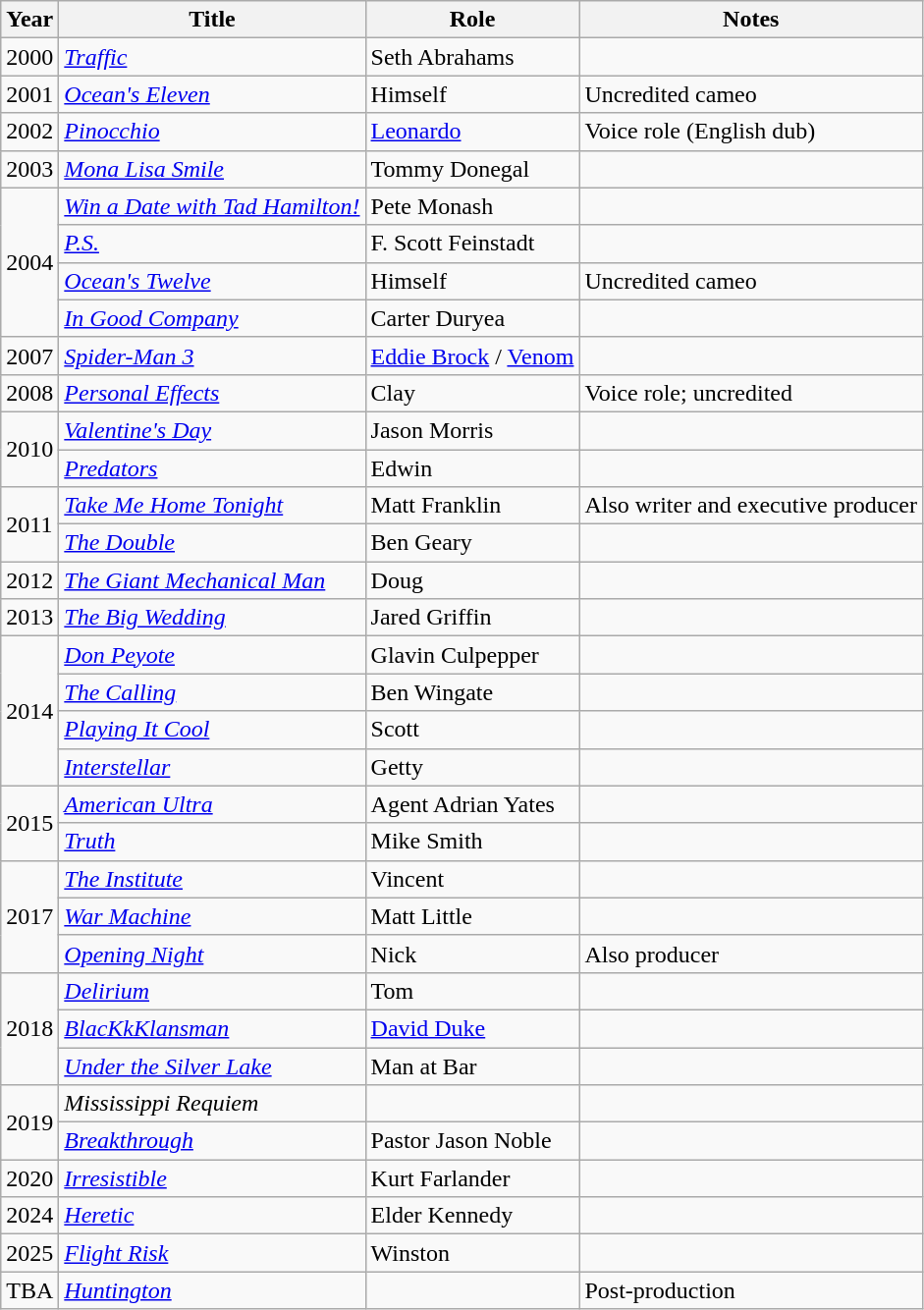<table class="wikitable sortable">
<tr>
<th>Year</th>
<th>Title</th>
<th>Role</th>
<th class="unsortable">Notes</th>
</tr>
<tr>
<td>2000</td>
<td><em><a href='#'>Traffic</a></em></td>
<td>Seth Abrahams</td>
<td></td>
</tr>
<tr>
<td>2001</td>
<td><em><a href='#'>Ocean's Eleven</a></em></td>
<td>Himself</td>
<td>Uncredited cameo</td>
</tr>
<tr>
<td>2002</td>
<td><em><a href='#'>Pinocchio</a></em></td>
<td><a href='#'>Leonardo</a></td>
<td>Voice role (English dub)</td>
</tr>
<tr>
<td>2003</td>
<td><em><a href='#'>Mona Lisa Smile</a></em></td>
<td>Tommy Donegal</td>
<td></td>
</tr>
<tr>
<td rowspan="4">2004</td>
<td><em><a href='#'>Win a Date with Tad Hamilton!</a></em></td>
<td>Pete Monash</td>
<td></td>
</tr>
<tr>
<td><em><a href='#'>P.S.</a></em></td>
<td>F. Scott Feinstadt</td>
<td></td>
</tr>
<tr>
<td><em><a href='#'>Ocean's Twelve</a></em></td>
<td>Himself</td>
<td>Uncredited cameo</td>
</tr>
<tr>
<td><em><a href='#'>In Good Company</a></em></td>
<td>Carter Duryea</td>
<td></td>
</tr>
<tr>
<td>2007</td>
<td><em><a href='#'>Spider-Man 3</a></em></td>
<td><a href='#'>Eddie Brock</a> / <a href='#'>Venom</a></td>
<td></td>
</tr>
<tr>
<td>2008</td>
<td><em><a href='#'>Personal Effects</a></em></td>
<td>Clay</td>
<td>Voice role; uncredited</td>
</tr>
<tr>
<td rowspan="2">2010</td>
<td><em><a href='#'>Valentine's Day</a></em></td>
<td>Jason Morris</td>
<td></td>
</tr>
<tr>
<td><em><a href='#'>Predators</a></em></td>
<td>Edwin</td>
<td></td>
</tr>
<tr>
<td rowspan="2">2011</td>
<td><em><a href='#'>Take Me Home Tonight</a></em></td>
<td>Matt Franklin</td>
<td>Also writer and executive producer</td>
</tr>
<tr>
<td><em><a href='#'>The Double</a></em></td>
<td>Ben Geary</td>
<td></td>
</tr>
<tr>
<td>2012</td>
<td><em><a href='#'>The Giant Mechanical Man</a></em></td>
<td>Doug</td>
<td></td>
</tr>
<tr>
<td>2013</td>
<td><em><a href='#'>The Big Wedding</a></em></td>
<td>Jared Griffin</td>
<td></td>
</tr>
<tr>
<td rowspan="4">2014</td>
<td><em><a href='#'>Don Peyote</a></em></td>
<td>Glavin Culpepper</td>
<td></td>
</tr>
<tr>
<td><em><a href='#'>The Calling</a></em></td>
<td>Ben Wingate</td>
<td></td>
</tr>
<tr>
<td><em><a href='#'>Playing It Cool</a></em></td>
<td>Scott</td>
<td></td>
</tr>
<tr>
<td><em><a href='#'>Interstellar</a></em></td>
<td>Getty</td>
<td></td>
</tr>
<tr>
<td rowspan="2">2015</td>
<td><em><a href='#'>American Ultra</a></em></td>
<td>Agent Adrian Yates</td>
<td></td>
</tr>
<tr>
<td><em><a href='#'>Truth</a></em></td>
<td>Mike Smith</td>
<td></td>
</tr>
<tr>
<td rowspan="3">2017</td>
<td><em><a href='#'>The Institute</a></em></td>
<td>Vincent</td>
<td></td>
</tr>
<tr>
<td><em><a href='#'>War Machine</a></em></td>
<td>Matt Little</td>
<td></td>
</tr>
<tr>
<td><em><a href='#'>Opening Night</a></em></td>
<td>Nick</td>
<td>Also producer</td>
</tr>
<tr>
<td rowspan="3">2018</td>
<td><em><a href='#'>Delirium</a></em></td>
<td>Tom</td>
<td></td>
</tr>
<tr>
<td><em><a href='#'>BlacKkKlansman</a></em></td>
<td><a href='#'>David Duke</a></td>
<td></td>
</tr>
<tr>
<td><em><a href='#'>Under the Silver Lake</a></em></td>
<td>Man at Bar</td>
<td></td>
</tr>
<tr>
<td rowspan="2">2019</td>
<td><em>Mississippi Requiem</em></td>
<td></td>
<td></td>
</tr>
<tr>
<td><em><a href='#'>Breakthrough</a></em></td>
<td>Pastor Jason Noble</td>
<td></td>
</tr>
<tr>
<td>2020</td>
<td><em><a href='#'>Irresistible</a></em></td>
<td>Kurt Farlander</td>
<td></td>
</tr>
<tr>
<td>2024</td>
<td><em><a href='#'>Heretic</a></em></td>
<td>Elder Kennedy</td>
<td></td>
</tr>
<tr>
<td>2025</td>
<td><em><a href='#'>Flight Risk</a></em></td>
<td>Winston</td>
<td></td>
</tr>
<tr>
<td>TBA</td>
<td><em><a href='#'>Huntington</a></em></td>
<td></td>
<td>Post-production</td>
</tr>
</table>
